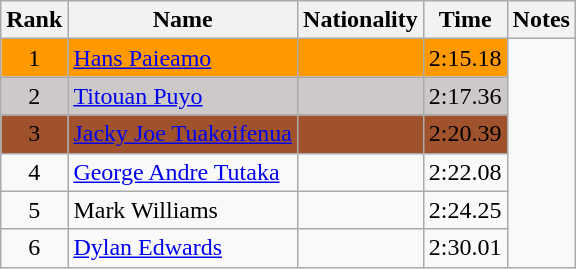<table class="wikitable sortable" style="text-align:center">
<tr>
<th>Rank</th>
<th>Name</th>
<th>Nationality</th>
<th>Time</th>
<th>Notes</th>
</tr>
<tr bgcolor=FF9900>
<td>1</td>
<td align=left><a href='#'>Hans Paieamo</a></td>
<td align=left></td>
<td>2:15.18</td>
</tr>
<tr bgcolor=CDC9C9>
<td>2</td>
<td align=left><a href='#'>Titouan Puyo</a></td>
<td align=left></td>
<td>2:17.36</td>
</tr>
<tr bgcolor=A0522D>
<td>3</td>
<td align=left><a href='#'>Jacky Joe Tuakoifenua</a></td>
<td align=left></td>
<td>2:20.39</td>
</tr>
<tr>
<td>4</td>
<td align=left><a href='#'>George Andre Tutaka</a></td>
<td align=left></td>
<td>2:22.08</td>
</tr>
<tr>
<td>5</td>
<td align=left>Mark Williams</td>
<td align=left></td>
<td>2:24.25</td>
</tr>
<tr>
<td>6</td>
<td align=left><a href='#'>Dylan Edwards</a></td>
<td align=left></td>
<td>2:30.01</td>
</tr>
</table>
